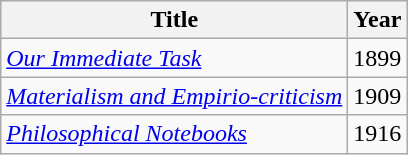<table class="wikitable sortable">
<tr>
<th>Title</th>
<th>Year</th>
</tr>
<tr>
<td><em><a href='#'>Our Immediate Task</a></em></td>
<td>1899</td>
</tr>
<tr>
<td><em><a href='#'>Materialism and Empirio-criticism</a></em></td>
<td>1909</td>
</tr>
<tr>
<td><em><a href='#'>Philosophical Notebooks</a></em></td>
<td>1916</td>
</tr>
</table>
